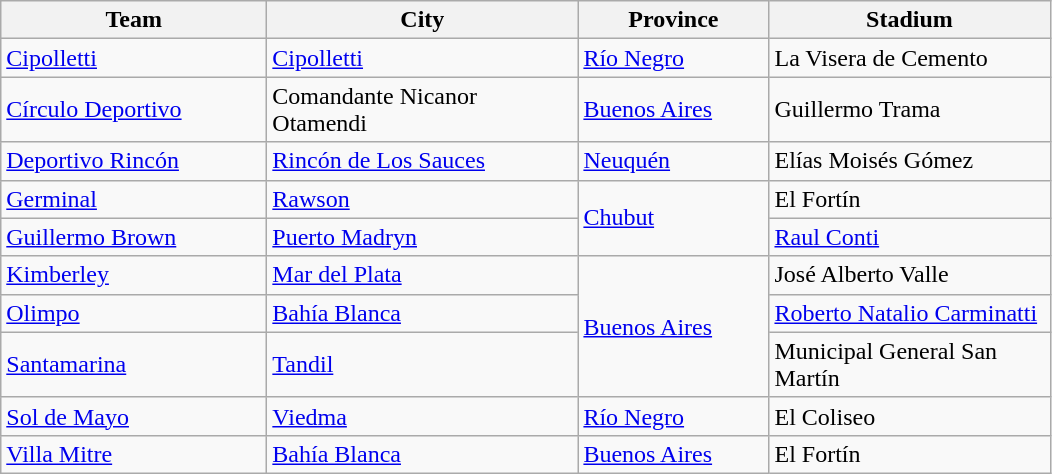<table class="wikitable sortable">
<tr>
<th width=170px>Team</th>
<th width=200px>City</th>
<th width=120px>Province</th>
<th width=180px>Stadium</th>
</tr>
<tr>
<td><a href='#'>Cipolletti</a></td>
<td><a href='#'>Cipolletti</a></td>
<td><a href='#'>Río Negro</a></td>
<td>La Visera de Cemento</td>
</tr>
<tr>
<td><a href='#'>Círculo Deportivo</a></td>
<td>Comandante Nicanor Otamendi</td>
<td><a href='#'>Buenos Aires</a></td>
<td>Guillermo Trama</td>
</tr>
<tr>
<td><a href='#'>Deportivo Rincón</a></td>
<td><a href='#'>Rincón de Los Sauces</a></td>
<td><a href='#'>Neuquén</a></td>
<td>Elías Moisés Gómez</td>
</tr>
<tr>
<td><a href='#'>Germinal</a></td>
<td><a href='#'>Rawson</a></td>
<td rowspan=2><a href='#'>Chubut</a></td>
<td>El Fortín</td>
</tr>
<tr>
<td><a href='#'>Guillermo Brown</a></td>
<td><a href='#'>Puerto Madryn</a></td>
<td><a href='#'>Raul Conti</a></td>
</tr>
<tr>
<td><a href='#'>Kimberley</a></td>
<td><a href='#'>Mar del Plata</a></td>
<td rowspan=3><a href='#'>Buenos Aires</a></td>
<td>José Alberto Valle</td>
</tr>
<tr>
<td><a href='#'>Olimpo</a></td>
<td><a href='#'>Bahía Blanca</a></td>
<td><a href='#'>Roberto Natalio Carminatti</a></td>
</tr>
<tr>
<td><a href='#'>Santamarina</a></td>
<td><a href='#'>Tandil</a></td>
<td>Municipal General San Martín</td>
</tr>
<tr>
<td><a href='#'>Sol de Mayo</a></td>
<td><a href='#'>Viedma</a></td>
<td><a href='#'>Río Negro</a></td>
<td>El Coliseo</td>
</tr>
<tr>
<td><a href='#'>Villa Mitre</a></td>
<td><a href='#'>Bahía Blanca</a></td>
<td><a href='#'>Buenos Aires</a></td>
<td>El Fortín</td>
</tr>
</table>
